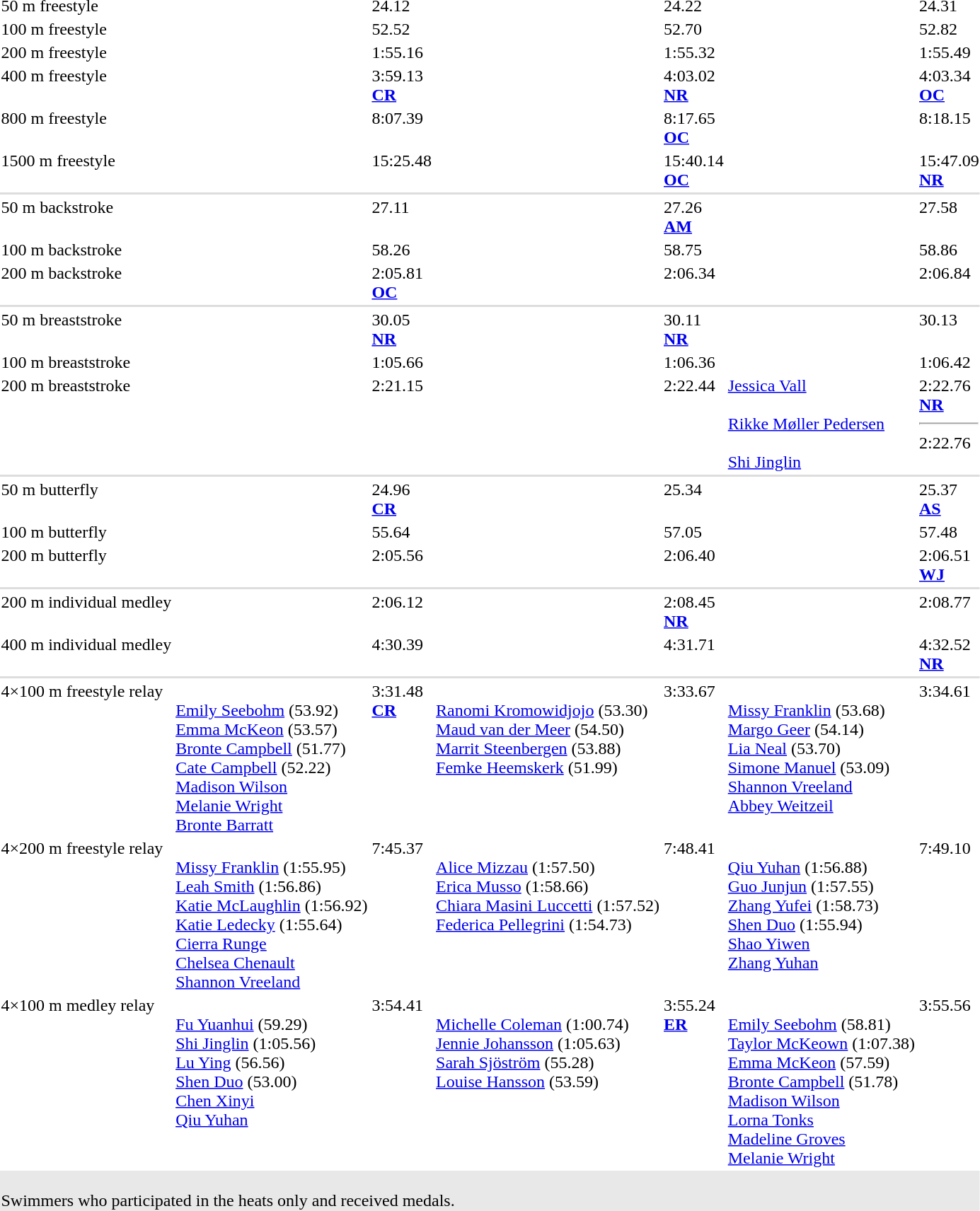<table>
<tr valign="top">
<td>50 m freestyle<br><div></div></td>
<td></td>
<td>24.12</td>
<td></td>
<td>24.22</td>
<td></td>
<td>24.31</td>
</tr>
<tr valign="top">
<td>100 m freestyle<br><div></div></td>
<td></td>
<td>52.52</td>
<td></td>
<td>52.70</td>
<td></td>
<td>52.82</td>
</tr>
<tr valign="top">
<td>200 m freestyle<br><div></div></td>
<td></td>
<td>1:55.16</td>
<td></td>
<td>1:55.32</td>
<td></td>
<td>1:55.49</td>
</tr>
<tr valign="top">
<td>400 m freestyle<br><div></div></td>
<td></td>
<td>3:59.13<br><strong><a href='#'>CR</a></strong></td>
<td></td>
<td>4:03.02<br><strong><a href='#'>NR</a></strong></td>
<td></td>
<td>4:03.34<br><strong><a href='#'>OC</a></strong></td>
</tr>
<tr valign="top">
<td>800 m freestyle<br><div></div></td>
<td></td>
<td>8:07.39<br></td>
<td></td>
<td>8:17.65<br><strong><a href='#'>OC</a></strong></td>
<td></td>
<td>8:18.15</td>
</tr>
<tr valign="top">
<td>1500 m freestyle<br><div></div></td>
<td></td>
<td>15:25.48<br></td>
<td></td>
<td>15:40.14<br><strong><a href='#'>OC</a></strong></td>
<td></td>
<td>15:47.09<br><strong><a href='#'>NR</a></strong></td>
</tr>
<tr bgcolor=#DDDDDD>
<td colspan=7></td>
</tr>
<tr valign="top">
<td>50 m backstroke<br><div></div></td>
<td></td>
<td>27.11</td>
<td></td>
<td>27.26<br><strong><a href='#'>AM</a></strong></td>
<td></td>
<td>27.58</td>
</tr>
<tr valign="top">
<td>100 m backstroke<br><div></div></td>
<td></td>
<td>58.26</td>
<td></td>
<td>58.75</td>
<td></td>
<td>58.86</td>
</tr>
<tr valign="top">
<td>200 m backstroke<br><div></div></td>
<td></td>
<td>2:05.81<br><strong><a href='#'>OC</a></strong></td>
<td></td>
<td>2:06.34</td>
<td></td>
<td>2:06.84</td>
</tr>
<tr bgcolor=#DDDDDD>
<td colspan=7></td>
</tr>
<tr valign="top">
<td>50 m breaststroke<br><div></div></td>
<td></td>
<td>30.05<br><strong><a href='#'>NR</a></strong></td>
<td></td>
<td>30.11<br><strong><a href='#'>NR</a></strong></td>
<td></td>
<td>30.13</td>
</tr>
<tr valign="top">
<td>100 m breaststroke<br><div></div></td>
<td></td>
<td>1:05.66</td>
<td></td>
<td>1:06.36</td>
<td></td>
<td>1:06.42</td>
</tr>
<tr valign="top">
<td>200 m breaststroke<br><div></div></td>
<td></td>
<td>2:21.15</td>
<td></td>
<td>2:22.44</td>
<td><a href='#'>Jessica Vall</a><br><br><a href='#'>Rikke Møller Pedersen</a><br><br><a href='#'>Shi Jinglin</a><br></td>
<td>2:22.76<br><strong><a href='#'>NR</a></strong><hr>2:22.76</td>
</tr>
<tr bgcolor=#DDDDDD>
<td colspan=7></td>
</tr>
<tr valign="top">
<td>50 m butterfly<br><div></div></td>
<td></td>
<td>24.96<br><strong><a href='#'>CR</a></strong></td>
<td></td>
<td>25.34</td>
<td></td>
<td>25.37<br><strong><a href='#'>AS</a></strong></td>
</tr>
<tr valign="top">
<td>100 m butterfly<br><div></div></td>
<td></td>
<td>55.64<br></td>
<td></td>
<td>57.05</td>
<td></td>
<td>57.48</td>
</tr>
<tr valign="top">
<td>200 m butterfly<br><div></div></td>
<td></td>
<td>2:05.56</td>
<td></td>
<td>2:06.40</td>
<td></td>
<td>2:06.51<br><strong><a href='#'>WJ</a></strong></td>
</tr>
<tr bgcolor=#DDDDDD>
<td colspan=7></td>
</tr>
<tr valign="top">
<td>200 m individual medley<br><div></div></td>
<td></td>
<td>2:06.12<br></td>
<td></td>
<td>2:08.45<br><strong><a href='#'>NR</a></strong></td>
<td></td>
<td>2:08.77</td>
</tr>
<tr valign="top">
<td>400 m individual medley<br><div></div></td>
<td></td>
<td>4:30.39</td>
<td></td>
<td>4:31.71</td>
<td></td>
<td>4:32.52<br><strong><a href='#'>NR</a></strong></td>
</tr>
<tr bgcolor=#DDDDDD>
<td colspan=7></td>
</tr>
<tr valign="top">
<td>4×100 m freestyle relay<br><div></div></td>
<td><br><a href='#'>Emily Seebohm</a> (53.92)<br><a href='#'>Emma McKeon</a> (53.57)<br><a href='#'>Bronte Campbell</a> (51.77)<br><a href='#'>Cate Campbell</a> (52.22)<br><a href='#'>Madison Wilson</a><br><a href='#'>Melanie Wright</a><br><a href='#'>Bronte Barratt</a></td>
<td>3:31.48<br><strong><a href='#'>CR</a></strong></td>
<td><br><a href='#'>Ranomi Kromowidjojo</a> (53.30)<br><a href='#'>Maud van der Meer</a> (54.50)<br><a href='#'>Marrit Steenbergen</a> (53.88)<br><a href='#'>Femke Heemskerk</a> (51.99)</td>
<td>3:33.67</td>
<td><br><a href='#'>Missy Franklin</a> (53.68)<br><a href='#'>Margo Geer</a> (54.14)<br><a href='#'>Lia Neal</a> (53.70)<br><a href='#'>Simone Manuel</a> (53.09)<br><a href='#'>Shannon Vreeland</a><br><a href='#'>Abbey Weitzeil</a></td>
<td>3:34.61</td>
</tr>
<tr valign="top">
<td>4×200 m freestyle relay<br><div></div></td>
<td><br><a href='#'>Missy Franklin</a> (1:55.95)<br><a href='#'>Leah Smith</a> (1:56.86)<br><a href='#'>Katie McLaughlin</a> (1:56.92)<br><a href='#'>Katie Ledecky</a> (1:55.64)<br><a href='#'>Cierra Runge</a><br><a href='#'>Chelsea Chenault</a><br><a href='#'>Shannon Vreeland</a></td>
<td>7:45.37</td>
<td><br><a href='#'>Alice Mizzau</a> (1:57.50)<br><a href='#'>Erica Musso</a> (1:58.66)<br><a href='#'>Chiara Masini Luccetti</a> (1:57.52)<br><a href='#'>Federica Pellegrini</a> (1:54.73)</td>
<td>7:48.41</td>
<td><br><a href='#'>Qiu Yuhan</a> (1:56.88)<br><a href='#'>Guo Junjun</a> (1:57.55)<br><a href='#'>Zhang Yufei</a> (1:58.73)<br><a href='#'>Shen Duo</a> (1:55.94)<br><a href='#'>Shao Yiwen</a><br><a href='#'>Zhang Yuhan</a></td>
<td>7:49.10</td>
</tr>
<tr valign="top">
<td>4×100 m medley relay<br><div></div></td>
<td><br><a href='#'>Fu Yuanhui</a> (59.29)<br><a href='#'>Shi Jinglin</a> (1:05.56)<br><a href='#'>Lu Ying</a> (56.56)<br><a href='#'>Shen Duo</a> (53.00)<br><a href='#'>Chen Xinyi</a><br><a href='#'>Qiu Yuhan</a></td>
<td>3:54.41</td>
<td><br><a href='#'>Michelle Coleman</a> (1:00.74)<br><a href='#'>Jennie Johansson</a> (1:05.63)<br><a href='#'>Sarah Sjöström</a> (55.28)<br><a href='#'>Louise Hansson</a> (53.59)</td>
<td>3:55.24<br><strong><a href='#'>ER</a></strong></td>
<td><br><a href='#'>Emily Seebohm</a> (58.81)<br><a href='#'>Taylor McKeown</a> (1:07.38)<br><a href='#'>Emma McKeon</a> (57.59)<br><a href='#'>Bronte Campbell</a> (51.78)<br><a href='#'>Madison Wilson</a><br><a href='#'>Lorna Tonks</a><br><a href='#'>Madeline Groves</a><br><a href='#'>Melanie Wright</a></td>
<td>3:55.56</td>
</tr>
<tr bgcolor= e8e8e8>
<td colspan=7><br><span> Swimmers who participated in the heats only and received medals.</span></td>
</tr>
</table>
